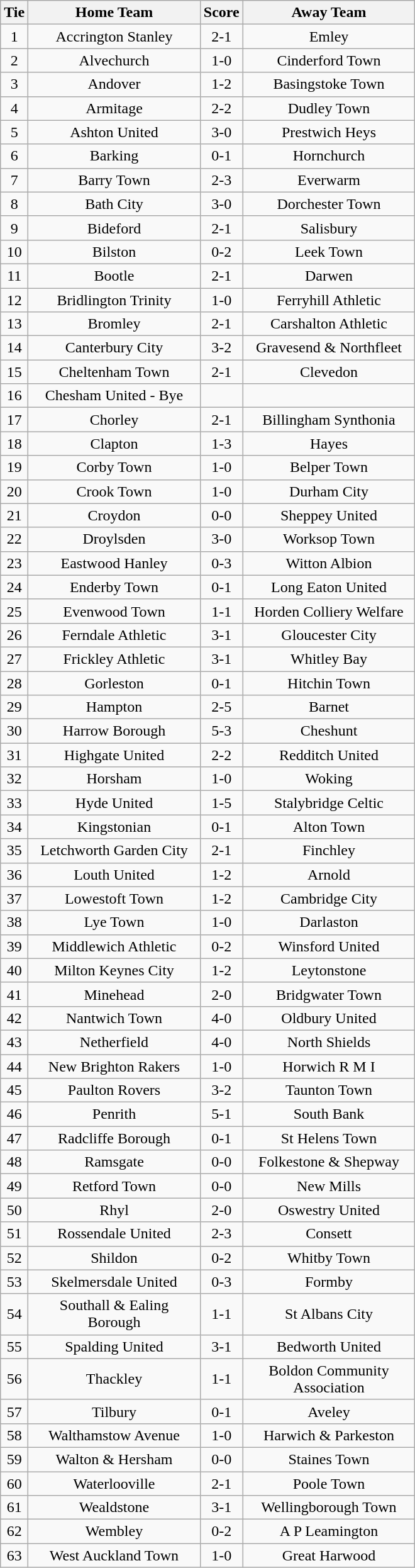<table class="wikitable" style="text-align:center;">
<tr>
<th width=20>Tie</th>
<th width=175>Home Team</th>
<th width=20>Score</th>
<th width=175>Away Team</th>
</tr>
<tr>
<td>1</td>
<td>Accrington Stanley</td>
<td>2-1</td>
<td>Emley</td>
</tr>
<tr>
<td>2</td>
<td>Alvechurch</td>
<td>1-0</td>
<td>Cinderford Town</td>
</tr>
<tr>
<td>3</td>
<td>Andover</td>
<td>1-2</td>
<td>Basingstoke Town</td>
</tr>
<tr>
<td>4</td>
<td>Armitage</td>
<td>2-2</td>
<td>Dudley Town</td>
</tr>
<tr>
<td>5</td>
<td>Ashton United</td>
<td>3-0</td>
<td>Prestwich Heys</td>
</tr>
<tr>
<td>6</td>
<td>Barking</td>
<td>0-1</td>
<td>Hornchurch</td>
</tr>
<tr>
<td>7</td>
<td>Barry Town</td>
<td>2-3</td>
<td>Everwarm</td>
</tr>
<tr>
<td>8</td>
<td>Bath City</td>
<td>3-0</td>
<td>Dorchester Town</td>
</tr>
<tr>
<td>9</td>
<td>Bideford</td>
<td>2-1</td>
<td>Salisbury</td>
</tr>
<tr>
<td>10</td>
<td>Bilston</td>
<td>0-2</td>
<td>Leek Town</td>
</tr>
<tr>
<td>11</td>
<td>Bootle</td>
<td>2-1</td>
<td>Darwen</td>
</tr>
<tr>
<td>12</td>
<td>Bridlington Trinity</td>
<td>1-0</td>
<td>Ferryhill Athletic</td>
</tr>
<tr>
<td>13</td>
<td>Bromley</td>
<td>2-1</td>
<td>Carshalton Athletic</td>
</tr>
<tr>
<td>14</td>
<td>Canterbury City</td>
<td>3-2</td>
<td>Gravesend & Northfleet</td>
</tr>
<tr>
<td>15</td>
<td>Cheltenham Town</td>
<td>2-1</td>
<td>Clevedon</td>
</tr>
<tr>
<td>16</td>
<td>Chesham United - Bye</td>
<td></td>
<td></td>
</tr>
<tr>
<td>17</td>
<td>Chorley</td>
<td>2-1</td>
<td>Billingham Synthonia</td>
</tr>
<tr>
<td>18</td>
<td>Clapton</td>
<td>1-3</td>
<td>Hayes</td>
</tr>
<tr>
<td>19</td>
<td>Corby Town</td>
<td>1-0</td>
<td>Belper Town</td>
</tr>
<tr>
<td>20</td>
<td>Crook Town</td>
<td>1-0</td>
<td>Durham City</td>
</tr>
<tr>
<td>21</td>
<td>Croydon</td>
<td>0-0</td>
<td>Sheppey United</td>
</tr>
<tr>
<td>22</td>
<td>Droylsden</td>
<td>3-0</td>
<td>Worksop Town</td>
</tr>
<tr>
<td>23</td>
<td>Eastwood Hanley</td>
<td>0-3</td>
<td>Witton Albion</td>
</tr>
<tr>
<td>24</td>
<td>Enderby Town</td>
<td>0-1</td>
<td>Long Eaton United</td>
</tr>
<tr>
<td>25</td>
<td>Evenwood Town</td>
<td>1-1</td>
<td>Horden Colliery Welfare</td>
</tr>
<tr>
<td>26</td>
<td>Ferndale Athletic</td>
<td>3-1</td>
<td>Gloucester City</td>
</tr>
<tr>
<td>27</td>
<td>Frickley Athletic</td>
<td>3-1</td>
<td>Whitley Bay</td>
</tr>
<tr>
<td>28</td>
<td>Gorleston</td>
<td>0-1</td>
<td>Hitchin Town</td>
</tr>
<tr>
<td>29</td>
<td>Hampton</td>
<td>2-5</td>
<td>Barnet</td>
</tr>
<tr>
<td>30</td>
<td>Harrow Borough</td>
<td>5-3</td>
<td>Cheshunt</td>
</tr>
<tr>
<td>31</td>
<td>Highgate United</td>
<td>2-2</td>
<td>Redditch United</td>
</tr>
<tr>
<td>32</td>
<td>Horsham</td>
<td>1-0</td>
<td>Woking</td>
</tr>
<tr>
<td>33</td>
<td>Hyde United</td>
<td>1-5</td>
<td>Stalybridge Celtic</td>
</tr>
<tr>
<td>34</td>
<td>Kingstonian</td>
<td>0-1</td>
<td>Alton Town</td>
</tr>
<tr>
<td>35</td>
<td>Letchworth Garden City</td>
<td>2-1</td>
<td>Finchley</td>
</tr>
<tr>
<td>36</td>
<td>Louth United</td>
<td>1-2</td>
<td>Arnold</td>
</tr>
<tr>
<td>37</td>
<td>Lowestoft Town</td>
<td>1-2</td>
<td>Cambridge City</td>
</tr>
<tr>
<td>38</td>
<td>Lye Town</td>
<td>1-0</td>
<td>Darlaston</td>
</tr>
<tr>
<td>39</td>
<td>Middlewich Athletic</td>
<td>0-2</td>
<td>Winsford United</td>
</tr>
<tr>
<td>40</td>
<td>Milton Keynes City</td>
<td>1-2</td>
<td>Leytonstone</td>
</tr>
<tr>
<td>41</td>
<td>Minehead</td>
<td>2-0</td>
<td>Bridgwater Town</td>
</tr>
<tr>
<td>42</td>
<td>Nantwich Town</td>
<td>4-0</td>
<td>Oldbury United</td>
</tr>
<tr>
<td>43</td>
<td>Netherfield</td>
<td>4-0</td>
<td>North Shields</td>
</tr>
<tr>
<td>44</td>
<td>New Brighton Rakers</td>
<td>1-0</td>
<td>Horwich R M I</td>
</tr>
<tr>
<td>45</td>
<td>Paulton Rovers</td>
<td>3-2</td>
<td>Taunton Town</td>
</tr>
<tr>
<td>46</td>
<td>Penrith</td>
<td>5-1</td>
<td>South Bank</td>
</tr>
<tr>
<td>47</td>
<td>Radcliffe Borough</td>
<td>0-1</td>
<td>St Helens Town</td>
</tr>
<tr>
<td>48</td>
<td>Ramsgate</td>
<td>0-0</td>
<td>Folkestone & Shepway</td>
</tr>
<tr>
<td>49</td>
<td>Retford Town</td>
<td>0-0</td>
<td>New Mills</td>
</tr>
<tr>
<td>50</td>
<td>Rhyl</td>
<td>2-0</td>
<td>Oswestry United</td>
</tr>
<tr>
<td>51</td>
<td>Rossendale United</td>
<td>2-3</td>
<td>Consett</td>
</tr>
<tr>
<td>52</td>
<td>Shildon</td>
<td>0-2</td>
<td>Whitby Town</td>
</tr>
<tr>
<td>53</td>
<td>Skelmersdale United</td>
<td>0-3</td>
<td>Formby</td>
</tr>
<tr>
<td>54</td>
<td>Southall & Ealing Borough</td>
<td>1-1</td>
<td>St Albans City</td>
</tr>
<tr>
<td>55</td>
<td>Spalding United</td>
<td>3-1</td>
<td>Bedworth United</td>
</tr>
<tr>
<td>56</td>
<td>Thackley</td>
<td>1-1</td>
<td>Boldon Community Association</td>
</tr>
<tr>
<td>57</td>
<td>Tilbury</td>
<td>0-1</td>
<td>Aveley</td>
</tr>
<tr>
<td>58</td>
<td>Walthamstow Avenue</td>
<td>1-0</td>
<td>Harwich & Parkeston</td>
</tr>
<tr>
<td>59</td>
<td>Walton & Hersham</td>
<td>0-0</td>
<td>Staines Town</td>
</tr>
<tr>
<td>60</td>
<td>Waterlooville</td>
<td>2-1</td>
<td>Poole Town</td>
</tr>
<tr>
<td>61</td>
<td>Wealdstone</td>
<td>3-1</td>
<td>Wellingborough Town</td>
</tr>
<tr>
<td>62</td>
<td>Wembley</td>
<td>0-2</td>
<td>A P Leamington</td>
</tr>
<tr>
<td>63</td>
<td>West Auckland Town</td>
<td>1-0</td>
<td>Great Harwood</td>
</tr>
</table>
